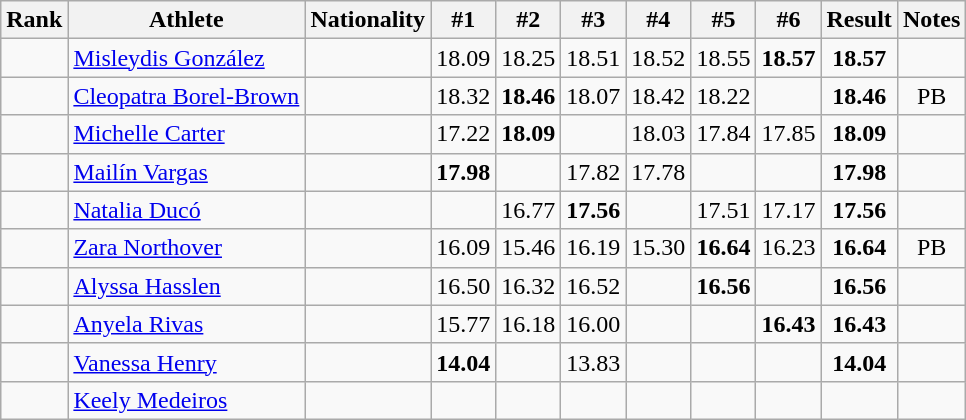<table class="wikitable sortable" style="text-align:center">
<tr>
<th>Rank</th>
<th>Athlete</th>
<th>Nationality</th>
<th>#1</th>
<th>#2</th>
<th>#3</th>
<th>#4</th>
<th>#5</th>
<th>#6</th>
<th>Result</th>
<th>Notes</th>
</tr>
<tr>
<td></td>
<td align="left"><a href='#'>Misleydis González</a></td>
<td align=left></td>
<td>18.09</td>
<td>18.25</td>
<td>18.51</td>
<td>18.52</td>
<td>18.55</td>
<td><strong>18.57</strong></td>
<td><strong>18.57</strong></td>
<td></td>
</tr>
<tr>
<td></td>
<td align="left"><a href='#'>Cleopatra Borel-Brown</a></td>
<td align=left></td>
<td>18.32</td>
<td><strong>18.46</strong></td>
<td>18.07</td>
<td>18.42</td>
<td>18.22</td>
<td></td>
<td><strong>18.46</strong></td>
<td>PB</td>
</tr>
<tr>
<td></td>
<td align="left"><a href='#'>Michelle Carter</a></td>
<td align=left></td>
<td>17.22</td>
<td><strong>18.09</strong></td>
<td></td>
<td>18.03</td>
<td>17.84</td>
<td>17.85</td>
<td><strong>18.09</strong></td>
<td></td>
</tr>
<tr>
<td></td>
<td align="left"><a href='#'>Mailín Vargas</a></td>
<td align=left></td>
<td><strong>17.98</strong></td>
<td></td>
<td>17.82</td>
<td>17.78</td>
<td></td>
<td></td>
<td><strong>17.98</strong></td>
<td></td>
</tr>
<tr>
<td></td>
<td align="left"><a href='#'>Natalia Ducó</a></td>
<td align=left></td>
<td></td>
<td>16.77</td>
<td><strong>17.56</strong></td>
<td></td>
<td>17.51</td>
<td>17.17</td>
<td><strong>17.56</strong></td>
<td></td>
</tr>
<tr>
<td></td>
<td align="left"><a href='#'>Zara Northover</a></td>
<td align=left></td>
<td>16.09</td>
<td>15.46</td>
<td>16.19</td>
<td>15.30</td>
<td><strong>16.64</strong></td>
<td>16.23</td>
<td><strong>16.64</strong></td>
<td>PB</td>
</tr>
<tr>
<td></td>
<td align="left"><a href='#'>Alyssa Hasslen</a></td>
<td align=left></td>
<td>16.50</td>
<td>16.32</td>
<td>16.52</td>
<td></td>
<td><strong>16.56</strong></td>
<td></td>
<td><strong>16.56</strong></td>
<td></td>
</tr>
<tr>
<td></td>
<td align="left"><a href='#'>Anyela Rivas</a></td>
<td align=left></td>
<td>15.77</td>
<td>16.18</td>
<td>16.00</td>
<td></td>
<td></td>
<td><strong>16.43</strong></td>
<td><strong>16.43</strong></td>
<td></td>
</tr>
<tr>
<td></td>
<td align="left"><a href='#'>Vanessa Henry</a></td>
<td align=left></td>
<td><strong>14.04</strong></td>
<td></td>
<td>13.83</td>
<td></td>
<td></td>
<td></td>
<td><strong>14.04</strong></td>
<td></td>
</tr>
<tr>
<td></td>
<td align="left"><a href='#'>Keely Medeiros</a></td>
<td align=left></td>
<td></td>
<td></td>
<td></td>
<td></td>
<td></td>
<td></td>
<td><strong> </strong></td>
<td></td>
</tr>
</table>
